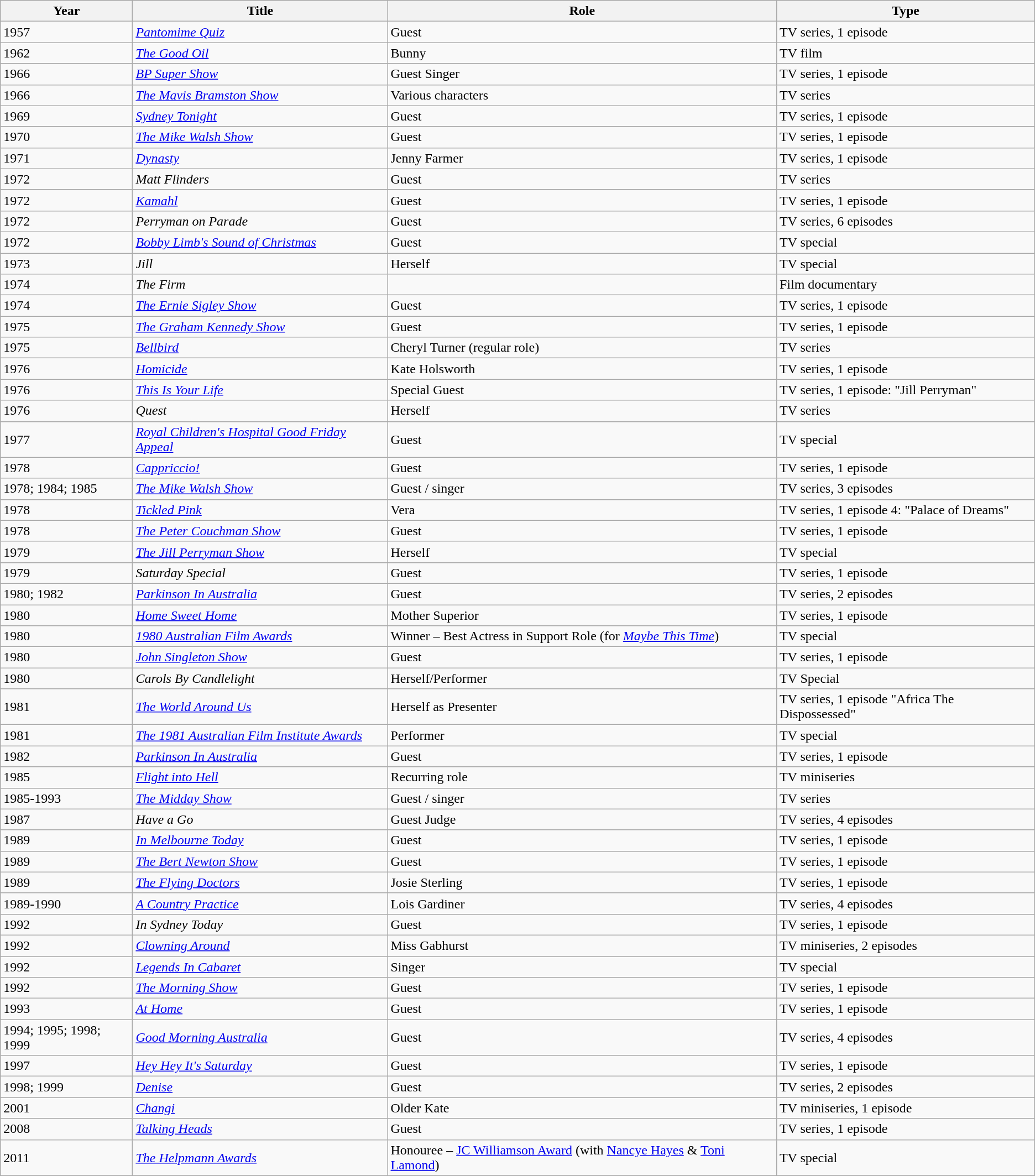<table class="wikitable">
<tr>
<th>Year</th>
<th>Title</th>
<th>Role</th>
<th>Type</th>
</tr>
<tr>
<td>1957</td>
<td><em><a href='#'>Pantomime Quiz</a></em></td>
<td>Guest</td>
<td>TV series, 1 episode</td>
</tr>
<tr>
<td>1962</td>
<td><em><a href='#'>The Good Oil</a></em></td>
<td>Bunny</td>
<td>TV film</td>
</tr>
<tr>
<td>1966</td>
<td><em><a href='#'>BP Super Show</a></em></td>
<td>Guest Singer</td>
<td>TV series, 1 episode</td>
</tr>
<tr>
<td>1966</td>
<td><em><a href='#'>The Mavis Bramston Show</a></em></td>
<td>Various characters</td>
<td>TV series</td>
</tr>
<tr>
<td>1969</td>
<td><em><a href='#'>Sydney Tonight</a></em></td>
<td>Guest</td>
<td>TV series, 1 episode</td>
</tr>
<tr>
<td>1970</td>
<td><em><a href='#'>The Mike Walsh Show</a></em></td>
<td>Guest</td>
<td>TV series, 1 episode</td>
</tr>
<tr>
<td>1971</td>
<td><em><a href='#'>Dynasty</a></em></td>
<td>Jenny Farmer</td>
<td>TV series, 1 episode</td>
</tr>
<tr>
<td>1972</td>
<td><em>Matt Flinders</em></td>
<td>Guest</td>
<td>TV series</td>
</tr>
<tr>
<td>1972</td>
<td><em><a href='#'>Kamahl</a></em></td>
<td>Guest</td>
<td>TV series, 1 episode</td>
</tr>
<tr>
<td>1972</td>
<td><em>Perryman on Parade</em></td>
<td>Guest</td>
<td>TV series, 6 episodes</td>
</tr>
<tr>
<td>1972</td>
<td><em><a href='#'>Bobby Limb's Sound of Christmas</a></em></td>
<td>Guest</td>
<td>TV special</td>
</tr>
<tr>
<td>1973</td>
<td><em>Jill</em></td>
<td>Herself</td>
<td>TV special</td>
</tr>
<tr>
<td>1974</td>
<td><em>The Firm</em></td>
<td></td>
<td>Film documentary</td>
</tr>
<tr>
<td>1974</td>
<td><em><a href='#'>The Ernie Sigley Show</a></em></td>
<td>Guest</td>
<td>TV series, 1 episode</td>
</tr>
<tr>
<td>1975</td>
<td><em><a href='#'>The Graham Kennedy Show</a></em></td>
<td>Guest</td>
<td>TV series, 1 episode</td>
</tr>
<tr>
<td>1975</td>
<td><em><a href='#'>Bellbird</a></em></td>
<td>Cheryl Turner (regular role)</td>
<td>TV series</td>
</tr>
<tr>
<td>1976</td>
<td><em><a href='#'>Homicide</a></em></td>
<td>Kate Holsworth</td>
<td>TV series, 1 episode</td>
</tr>
<tr>
<td>1976</td>
<td><em><a href='#'>This Is Your Life</a></em></td>
<td>Special Guest</td>
<td>TV series, 1 episode: "Jill Perryman"</td>
</tr>
<tr>
<td>1976</td>
<td><em>Quest</em></td>
<td>Herself</td>
<td>TV series</td>
</tr>
<tr>
<td>1977</td>
<td><em><a href='#'>Royal Children's Hospital Good Friday Appeal</a></em></td>
<td>Guest</td>
<td>TV special</td>
</tr>
<tr>
<td>1978</td>
<td><em><a href='#'>Cappriccio!</a></em></td>
<td>Guest</td>
<td>TV series, 1 episode</td>
</tr>
<tr>
<td>1978; 1984; 1985</td>
<td><em><a href='#'>The Mike Walsh Show</a></em></td>
<td>Guest / singer</td>
<td>TV series, 3 episodes</td>
</tr>
<tr>
<td>1978</td>
<td><em><a href='#'>Tickled Pink</a></em></td>
<td>Vera</td>
<td>TV series, 1 episode 4: "Palace of Dreams"</td>
</tr>
<tr>
<td>1978</td>
<td><em><a href='#'>The Peter Couchman Show</a></em></td>
<td>Guest</td>
<td>TV series, 1 episode</td>
</tr>
<tr>
<td>1979</td>
<td><em><a href='#'>The Jill Perryman Show</a></em></td>
<td>Herself</td>
<td>TV special</td>
</tr>
<tr>
<td>1979</td>
<td><em>Saturday Special</em></td>
<td>Guest</td>
<td>TV series, 1 episode</td>
</tr>
<tr>
<td>1980; 1982</td>
<td><em><a href='#'>Parkinson In Australia</a></em></td>
<td>Guest</td>
<td>TV series, 2 episodes</td>
</tr>
<tr>
<td>1980</td>
<td><em><a href='#'>Home Sweet Home</a></em></td>
<td>Mother Superior</td>
<td>TV series, 1 episode</td>
</tr>
<tr>
<td>1980</td>
<td><em><a href='#'>1980 Australian Film Awards</a></em></td>
<td>Winner – Best Actress in Support Role (for <em><a href='#'>Maybe This Time</a></em>)</td>
<td>TV special</td>
</tr>
<tr>
<td>1980</td>
<td><em><a href='#'>John Singleton Show</a></em></td>
<td>Guest</td>
<td>TV series, 1 episode</td>
</tr>
<tr>
<td>1980</td>
<td><em>Carols By Candlelight</em></td>
<td>Herself/Performer</td>
<td>TV Special</td>
</tr>
<tr>
<td>1981</td>
<td><em><a href='#'>The World Around Us</a></em></td>
<td>Herself as Presenter</td>
<td>TV series, 1 episode "Africa The Dispossessed"</td>
</tr>
<tr>
<td>1981</td>
<td><em><a href='#'>The 1981 Australian Film Institute Awards</a></em></td>
<td>Performer</td>
<td>TV special</td>
</tr>
<tr>
<td>1982</td>
<td><em><a href='#'>Parkinson In Australia</a></em></td>
<td>Guest</td>
<td>TV series, 1 episode</td>
</tr>
<tr>
<td>1985</td>
<td><em><a href='#'>Flight into Hell</a></em></td>
<td>Recurring role</td>
<td>TV miniseries</td>
</tr>
<tr>
<td>1985-1993</td>
<td><em><a href='#'>The Midday Show</a></em></td>
<td>Guest / singer</td>
<td>TV series</td>
</tr>
<tr>
<td>1987</td>
<td><em>Have a Go</em></td>
<td>Guest Judge</td>
<td>TV series, 4 episodes</td>
</tr>
<tr>
<td>1989</td>
<td><em><a href='#'>In Melbourne Today</a></em></td>
<td>Guest</td>
<td>TV series, 1 episode</td>
</tr>
<tr>
<td>1989</td>
<td><em><a href='#'>The Bert Newton Show</a></em></td>
<td>Guest</td>
<td>TV series, 1 episode</td>
</tr>
<tr>
<td>1989</td>
<td><em><a href='#'>The Flying Doctors</a></em></td>
<td>Josie Sterling</td>
<td>TV series, 1 episode</td>
</tr>
<tr>
<td>1989-1990</td>
<td><em><a href='#'>A Country Practice</a></em></td>
<td>Lois Gardiner</td>
<td>TV series, 4 episodes</td>
</tr>
<tr>
<td>1992</td>
<td><em>In Sydney Today</em></td>
<td>Guest</td>
<td>TV series, 1 episode</td>
</tr>
<tr>
<td>1992</td>
<td><em><a href='#'>Clowning Around</a></em></td>
<td>Miss Gabhurst</td>
<td>TV miniseries, 2 episodes</td>
</tr>
<tr>
<td>1992</td>
<td><em><a href='#'>Legends In Cabaret</a></em></td>
<td>Singer</td>
<td>TV special</td>
</tr>
<tr>
<td>1992</td>
<td><em><a href='#'>The Morning Show</a></em></td>
<td>Guest</td>
<td>TV series, 1 episode</td>
</tr>
<tr>
<td>1993</td>
<td><em><a href='#'>At Home</a></em></td>
<td>Guest</td>
<td>TV series, 1 episode</td>
</tr>
<tr>
<td>1994; 1995; 1998; 1999</td>
<td><em><a href='#'>Good Morning Australia</a></em></td>
<td>Guest</td>
<td>TV series, 4 episodes</td>
</tr>
<tr>
<td>1997</td>
<td><em><a href='#'>Hey Hey It's Saturday</a></em></td>
<td>Guest</td>
<td>TV series, 1 episode</td>
</tr>
<tr>
<td>1998; 1999</td>
<td><em><a href='#'>Denise</a></em></td>
<td>Guest</td>
<td>TV series, 2 episodes</td>
</tr>
<tr>
<td>2001</td>
<td><em><a href='#'>Changi</a></em></td>
<td>Older Kate</td>
<td>TV miniseries, 1 episode</td>
</tr>
<tr>
<td>2008</td>
<td><em><a href='#'>Talking Heads</a></em></td>
<td>Guest</td>
<td>TV series, 1 episode</td>
</tr>
<tr>
<td>2011</td>
<td><em><a href='#'>The Helpmann Awards</a></em></td>
<td>Honouree – <a href='#'>JC Williamson Award</a> (with <a href='#'>Nancye Hayes</a> & <a href='#'>Toni Lamond</a>)</td>
<td>TV special</td>
</tr>
</table>
